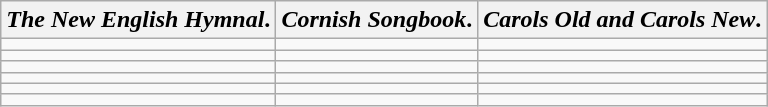<table class="wikitable">
<tr>
<th><em>The New English Hymnal</em>.</th>
<th><em>Cornish Songbook</em>.</th>
<th><em>Carols Old and Carols New</em>.</th>
</tr>
<tr>
<td></td>
<td></td>
<td></td>
</tr>
<tr>
<td></td>
<td></td>
<td></td>
</tr>
<tr>
<td></td>
<td></td>
<td></td>
</tr>
<tr>
<td></td>
<td></td>
<td></td>
</tr>
<tr>
<td></td>
<td></td>
<td></td>
</tr>
<tr>
<td></td>
<td></td>
<td></td>
</tr>
</table>
